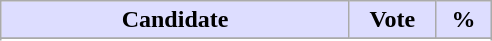<table class="wikitable">
<tr>
<th style="background:#ddf; width:225px;">Candidate</th>
<th style="background:#ddf; width:50px;">Vote</th>
<th style="background:#ddf; width:30px;">%</th>
</tr>
<tr>
</tr>
<tr>
</tr>
</table>
